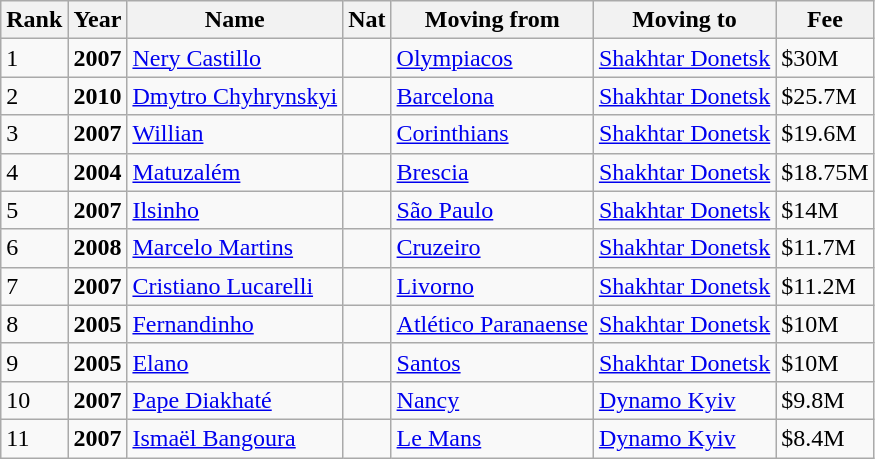<table class="wikitable">
<tr>
<th>Rank</th>
<th>Year</th>
<th>Name</th>
<th>Nat</th>
<th>Moving from</th>
<th>Moving to</th>
<th>Fee</th>
</tr>
<tr>
<td>1</td>
<td><strong>2007</strong></td>
<td><a href='#'>Nery Castillo</a></td>
<td></td>
<td><a href='#'>Olympiacos</a></td>
<td><a href='#'>Shakhtar Donetsk</a></td>
<td>$30M </td>
</tr>
<tr>
<td>2</td>
<td><strong>2010</strong></td>
<td><a href='#'>Dmytro Chyhrynskyi</a></td>
<td></td>
<td><a href='#'>Barcelona</a></td>
<td><a href='#'>Shakhtar Donetsk</a></td>
<td>$25.7M</td>
</tr>
<tr>
<td>3</td>
<td><strong>2007</strong></td>
<td><a href='#'>Willian</a></td>
<td></td>
<td><a href='#'>Corinthians</a></td>
<td><a href='#'>Shakhtar Donetsk</a></td>
<td>$19.6M</td>
</tr>
<tr>
<td>4</td>
<td><strong>2004</strong></td>
<td><a href='#'>Matuzalém</a></td>
<td></td>
<td><a href='#'>Brescia</a></td>
<td><a href='#'>Shakhtar Donetsk</a></td>
<td>$18.75M </td>
</tr>
<tr>
<td>5</td>
<td><strong>2007</strong></td>
<td><a href='#'>Ilsinho</a></td>
<td></td>
<td><a href='#'>São Paulo</a></td>
<td><a href='#'>Shakhtar Donetsk</a></td>
<td>$14M </td>
</tr>
<tr>
<td>6</td>
<td><strong>2008</strong></td>
<td><a href='#'>Marcelo Martins</a></td>
<td></td>
<td><a href='#'>Cruzeiro</a></td>
<td><a href='#'>Shakhtar Donetsk</a></td>
<td>$11.7M</td>
</tr>
<tr>
<td>7</td>
<td><strong>2007</strong></td>
<td><a href='#'>Cristiano Lucarelli</a></td>
<td></td>
<td><a href='#'>Livorno</a></td>
<td><a href='#'>Shakhtar Donetsk</a></td>
<td>$11.2M </td>
</tr>
<tr>
<td>8</td>
<td><strong>2005</strong></td>
<td><a href='#'>Fernandinho</a></td>
<td></td>
<td><a href='#'>Atlético Paranaense</a></td>
<td><a href='#'>Shakhtar Donetsk</a></td>
<td>$10M </td>
</tr>
<tr>
<td>9</td>
<td><strong>2005</strong></td>
<td><a href='#'>Elano</a></td>
<td></td>
<td><a href='#'>Santos</a></td>
<td><a href='#'>Shakhtar Donetsk</a></td>
<td>$10M </td>
</tr>
<tr>
<td>10</td>
<td><strong>2007</strong></td>
<td><a href='#'>Pape Diakhaté</a></td>
<td></td>
<td><a href='#'>Nancy</a></td>
<td><a href='#'>Dynamo Kyiv</a></td>
<td>$9.8M </td>
</tr>
<tr>
<td>11</td>
<td><strong>2007</strong></td>
<td><a href='#'>Ismaël Bangoura</a></td>
<td></td>
<td><a href='#'>Le Mans</a></td>
<td><a href='#'>Dynamo Kyiv</a></td>
<td>$8.4M </td>
</tr>
</table>
